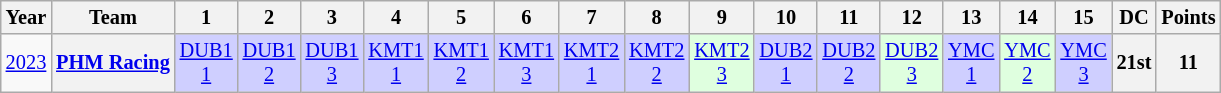<table class="wikitable" style="text-align:center; font-size:85%">
<tr>
<th>Year</th>
<th>Team</th>
<th>1</th>
<th>2</th>
<th>3</th>
<th>4</th>
<th>5</th>
<th>6</th>
<th>7</th>
<th>8</th>
<th>9</th>
<th>10</th>
<th>11</th>
<th>12</th>
<th>13</th>
<th>14</th>
<th>15</th>
<th>DC</th>
<th>Points</th>
</tr>
<tr>
<td><a href='#'>2023</a></td>
<th><a href='#'>PHM Racing</a></th>
<td style="background:#CFCFFF;"><a href='#'>DUB1<br>1</a><br></td>
<td style="background:#CFCFFF;"><a href='#'>DUB1<br>2</a><br></td>
<td style="background:#CFCFFF;"><a href='#'>DUB1<br>3</a><br></td>
<td style="background:#CFCFFF;"><a href='#'>KMT1<br>1</a><br></td>
<td style="background:#CFCFFF;"><a href='#'>KMT1<br>2</a><br></td>
<td style="background:#CFCFFF;"><a href='#'>KMT1<br>3</a><br></td>
<td style="background:#CFCFFF;"><a href='#'>KMT2<br>1</a><br></td>
<td style="background:#CFCFFF;"><a href='#'>KMT2<br>2</a><br></td>
<td style="background:#DFFFDF;"><a href='#'>KMT2<br>3</a><br></td>
<td style="background:#CFCFFF;"><a href='#'>DUB2<br>1</a><br></td>
<td style="background:#CFCFFF;"><a href='#'>DUB2<br>2</a><br></td>
<td style="background:#DFFFDF;"><a href='#'>DUB2<br>3</a><br></td>
<td style="background:#CFCFFF;"><a href='#'>YMC<br>1</a><br></td>
<td style="background:#DFFFDF;"><a href='#'>YMC<br>2</a><br></td>
<td style="background:#CFCFFF;"><a href='#'>YMC<br>3</a><br></td>
<th>21st</th>
<th>11</th>
</tr>
</table>
